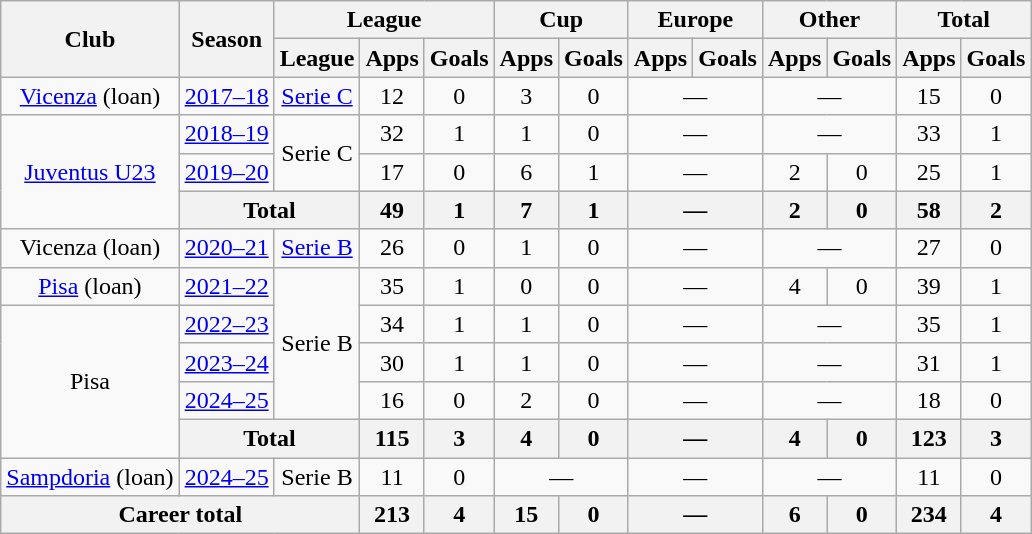<table class="wikitable" style="text-align: center;">
<tr>
<th rowspan="2">Club</th>
<th rowspan="2">Season</th>
<th colspan="3">League</th>
<th colspan="2">Cup</th>
<th colspan="2">Europe</th>
<th colspan="2">Other</th>
<th colspan="2">Total</th>
</tr>
<tr>
<th>League</th>
<th>Apps</th>
<th>Goals</th>
<th>Apps</th>
<th>Goals</th>
<th>Apps</th>
<th>Goals</th>
<th>Apps</th>
<th>Goals</th>
<th>Apps</th>
<th>Goals</th>
</tr>
<tr>
<td><a href='#'>Vicenza</a> (loan)</td>
<td><a href='#'>2017–18</a></td>
<td><a href='#'>Serie C</a></td>
<td>12</td>
<td>0</td>
<td>3</td>
<td>0</td>
<td colspan="2">—</td>
<td colspan="2">—</td>
<td>15</td>
<td>0</td>
</tr>
<tr>
<td rowspan="3"><a href='#'>Juventus U23</a></td>
<td><a href='#'>2018–19</a></td>
<td rowspan="2">Serie C</td>
<td>32</td>
<td>1</td>
<td>1</td>
<td>0</td>
<td colspan="2">—</td>
<td colspan="2">—</td>
<td>33</td>
<td>1</td>
</tr>
<tr>
<td><a href='#'>2019–20</a></td>
<td>17</td>
<td>0</td>
<td>6</td>
<td>1</td>
<td colspan="2">—</td>
<td>2</td>
<td>0</td>
<td>25</td>
<td>1</td>
</tr>
<tr>
<th colspan="2">Total</th>
<th>49</th>
<th>1</th>
<th>7</th>
<th>1</th>
<th colspan="2">—</th>
<th>2</th>
<th>0</th>
<th>58</th>
<th>2</th>
</tr>
<tr>
<td>Vicenza (loan)</td>
<td><a href='#'>2020–21</a></td>
<td><a href='#'>Serie B</a></td>
<td>26</td>
<td>0</td>
<td>1</td>
<td>0</td>
<td colspan="2">—</td>
<td colspan="2">—</td>
<td>27</td>
<td>0</td>
</tr>
<tr>
<td><a href='#'>Pisa</a> (loan)</td>
<td><a href='#'>2021–22</a></td>
<td rowspan="4">Serie B</td>
<td>35</td>
<td>1</td>
<td>0</td>
<td>0</td>
<td colspan="2">—</td>
<td>4</td>
<td>0</td>
<td>39</td>
<td>1</td>
</tr>
<tr>
<td rowspan="4">Pisa</td>
<td><a href='#'>2022–23</a></td>
<td>34</td>
<td>1</td>
<td>1</td>
<td>0</td>
<td colspan="2">—</td>
<td colspan="2">—</td>
<td>35</td>
<td>1</td>
</tr>
<tr>
<td><a href='#'>2023–24</a></td>
<td>30</td>
<td>1</td>
<td>1</td>
<td>0</td>
<td colspan="2">—</td>
<td colspan="2">—</td>
<td>31</td>
<td>1</td>
</tr>
<tr>
<td><a href='#'>2024–25</a></td>
<td>16</td>
<td>0</td>
<td>2</td>
<td>0</td>
<td colspan="2">—</td>
<td colspan="2">—</td>
<td>18</td>
<td>0</td>
</tr>
<tr>
<th colspan="2">Total</th>
<th>115</th>
<th>3</th>
<th>4</th>
<th>0</th>
<th colspan="2">—</th>
<th>4</th>
<th>0</th>
<th>123</th>
<th>3</th>
</tr>
<tr>
<td><a href='#'>Sampdoria</a> (loan)</td>
<td><a href='#'>2024–25</a></td>
<td>Serie B</td>
<td>11</td>
<td>0</td>
<td colspan="2">—</td>
<td colspan="2">—</td>
<td colspan="2">—</td>
<td>11</td>
<td>0</td>
</tr>
<tr>
<th colspan="3">Career total</th>
<th>213</th>
<th>4</th>
<th>15</th>
<th>0</th>
<th colspan="2">—</th>
<th>6</th>
<th>0</th>
<th>234</th>
<th>4</th>
</tr>
</table>
